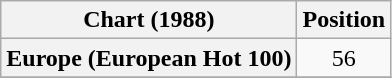<table class="wikitable sortable plainrowheaders">
<tr>
<th>Chart (1988)</th>
<th align="center">Position</th>
</tr>
<tr>
<th scope="row">Europe (European Hot 100)</th>
<td align="center">56</td>
</tr>
<tr>
</tr>
</table>
